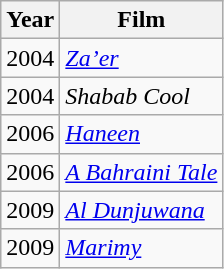<table class="wikitable">
<tr>
<th>Year</th>
<th>Film</th>
</tr>
<tr>
<td>2004</td>
<td><em><a href='#'>Za’er</a></em></td>
</tr>
<tr>
<td>2004</td>
<td><em>Shabab Cool</em></td>
</tr>
<tr>
<td>2006</td>
<td><em><a href='#'>Haneen</a></em></td>
</tr>
<tr>
<td>2006</td>
<td><em><a href='#'>A Bahraini Tale</a></em></td>
</tr>
<tr>
<td>2009</td>
<td><em><a href='#'>Al Dunjuwana</a></em></td>
</tr>
<tr>
<td>2009</td>
<td><em><a href='#'>Marimy</a></em></td>
</tr>
</table>
